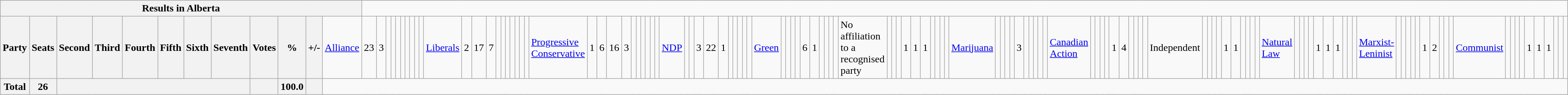<table class="wikitable">
<tr>
<th colspan=13>Results in Alberta</th>
</tr>
<tr>
<th colspan=2>Party</th>
<th>Seats</th>
<th>Second</th>
<th>Third</th>
<th>Fourth</th>
<th>Fifth</th>
<th>Sixth</th>
<th>Seventh</th>
<th>Votes</th>
<th>%</th>
<th>+/-<br></th>
<td><a href='#'>Alliance</a></td>
<td align="right">23</td>
<td align="right">3</td>
<td align="right"></td>
<td align="right"></td>
<td align="right"></td>
<td align="right"></td>
<td align="right"></td>
<td align="right"></td>
<td align="right"></td>
<td align="right"><br></td>
<td><a href='#'>Liberals</a></td>
<td align="right">2</td>
<td align="right">17</td>
<td align="right">7</td>
<td align="right"></td>
<td align="right"></td>
<td align="right"></td>
<td align="right"></td>
<td align="right"></td>
<td align="right"></td>
<td align="right"><br></td>
<td><a href='#'>Progressive Conservative</a></td>
<td align="right">1</td>
<td align="right">6</td>
<td align="right">16</td>
<td align="right">3</td>
<td align="right"></td>
<td align="right"></td>
<td align="right"></td>
<td align="right"></td>
<td align="right"></td>
<td align="right"><br></td>
<td><a href='#'>NDP</a></td>
<td align="right"></td>
<td align="right"></td>
<td align="right">3</td>
<td align="right">22</td>
<td align="right">1</td>
<td align="right"></td>
<td align="right"></td>
<td align="right"></td>
<td align="right"></td>
<td align="right"><br></td>
<td><a href='#'>Green</a></td>
<td align="right"></td>
<td align="right"></td>
<td align="right"></td>
<td align="right"></td>
<td align="right">6</td>
<td align="right">1</td>
<td align="right"></td>
<td align="right"></td>
<td align="right"></td>
<td align="right"><br></td>
<td>No affiliation to a recognised party</td>
<td align="right"></td>
<td align="right"></td>
<td align="right"></td>
<td align="right">1</td>
<td align="right">1</td>
<td align="right">1</td>
<td align="right"></td>
<td align="right"></td>
<td align="right"></td>
<td align="right"><br></td>
<td><a href='#'>Marijuana</a></td>
<td align="right"></td>
<td align="right"></td>
<td align="right"></td>
<td align="right"></td>
<td align="right">3</td>
<td align="right"></td>
<td align="right"></td>
<td align="right"></td>
<td align="right"></td>
<td align="right"><br></td>
<td><a href='#'>Canadian Action</a></td>
<td align="right"></td>
<td align="right"></td>
<td align="right"></td>
<td align="right"></td>
<td align="right">1</td>
<td align="right">4</td>
<td align="right"></td>
<td align="right"></td>
<td align="right"></td>
<td align="right"><br></td>
<td>Independent</td>
<td align="right"></td>
<td align="right"></td>
<td align="right"></td>
<td align="right"></td>
<td align="right">1</td>
<td align="right">1</td>
<td align="right"></td>
<td align="right"></td>
<td align="right"></td>
<td align="right"><br></td>
<td><a href='#'>Natural Law</a></td>
<td align="right"></td>
<td align="right"></td>
<td align="right"></td>
<td align="right"></td>
<td align="right">1</td>
<td align="right">1</td>
<td align="right">1</td>
<td align="right"></td>
<td align="right"></td>
<td align="right"><br></td>
<td><a href='#'>Marxist-Leninist</a></td>
<td align="right"></td>
<td align="right"></td>
<td align="right"></td>
<td align="right"></td>
<td align="right"></td>
<td align="right">1</td>
<td align="right">2</td>
<td align="right"></td>
<td align="right"></td>
<td align="right"><br></td>
<td><a href='#'>Communist</a></td>
<td align="right"></td>
<td align="right"></td>
<td align="right"></td>
<td align="right"></td>
<td align="right">1</td>
<td align="right">1</td>
<td align="right">1</td>
<td align="right"></td>
<td align="right"></td>
<td align="right"></td>
</tr>
<tr>
<th colspan="2">Total</th>
<th>26</th>
<th colspan="6"></th>
<th></th>
<th>100.0</th>
<th></th>
</tr>
</table>
